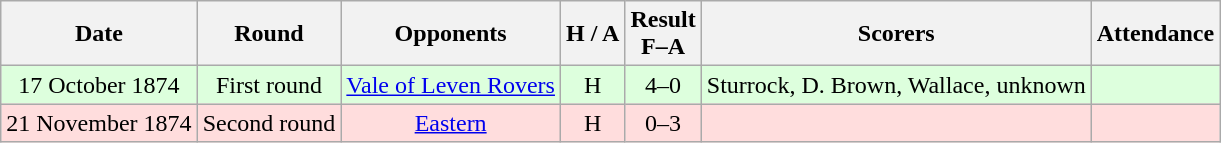<table class="wikitable" style="text-align:center">
<tr>
<th>Date</th>
<th>Round</th>
<th>Opponents</th>
<th>H / A</th>
<th>Result<br>F–A</th>
<th>Scorers</th>
<th>Attendance</th>
</tr>
<tr bgcolor=#ddffdd>
<td>17 October 1874</td>
<td>First round</td>
<td><a href='#'>Vale of Leven Rovers</a></td>
<td>H</td>
<td>4–0</td>
<td>Sturrock, D. Brown, Wallace, unknown</td>
<td></td>
</tr>
<tr bgcolor=#ffdddd>
<td>21 November 1874</td>
<td>Second round</td>
<td><a href='#'>Eastern</a></td>
<td>H</td>
<td>0–3</td>
<td></td>
<td></td>
</tr>
</table>
